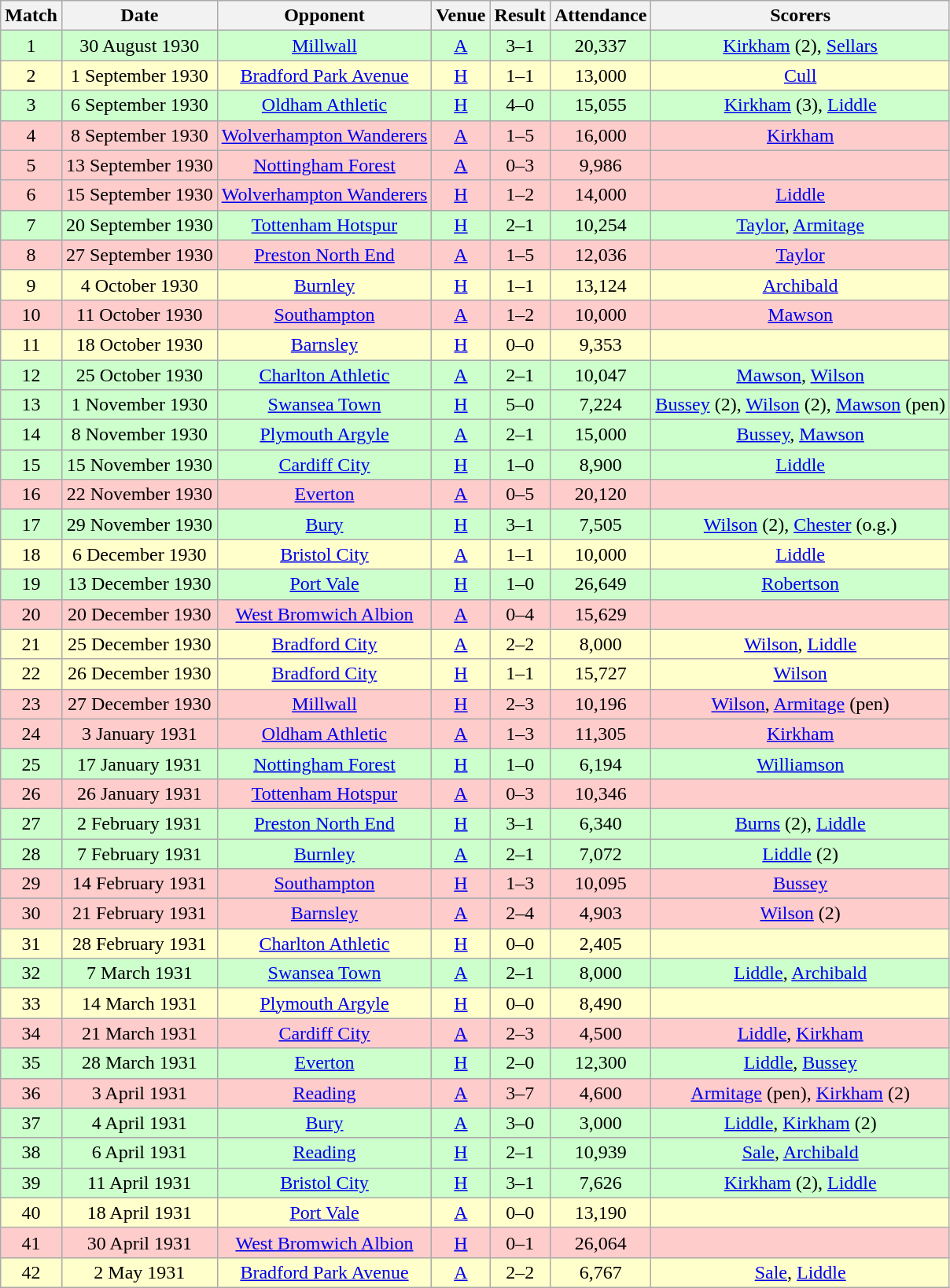<table class="wikitable" style="font-size:100%; text-align:center">
<tr>
<th>Match</th>
<th>Date</th>
<th>Opponent</th>
<th>Venue</th>
<th>Result</th>
<th>Attendance</th>
<th>Scorers</th>
</tr>
<tr style="background-color: #CCFFCC;">
<td>1</td>
<td>30 August 1930</td>
<td><a href='#'>Millwall</a></td>
<td><a href='#'>A</a></td>
<td>3–1</td>
<td>20,337</td>
<td><a href='#'>Kirkham</a> (2), <a href='#'>Sellars</a></td>
</tr>
<tr style="background-color: #FFFFCC;">
<td>2</td>
<td>1 September 1930</td>
<td><a href='#'>Bradford Park Avenue</a></td>
<td><a href='#'>H</a></td>
<td>1–1</td>
<td>13,000</td>
<td><a href='#'>Cull</a></td>
</tr>
<tr style="background-color: #CCFFCC;">
<td>3</td>
<td>6 September 1930</td>
<td><a href='#'>Oldham Athletic</a></td>
<td><a href='#'>H</a></td>
<td>4–0</td>
<td>15,055</td>
<td><a href='#'>Kirkham</a> (3), <a href='#'>Liddle</a></td>
</tr>
<tr style="background-color: #FFCCCC;">
<td>4</td>
<td>8 September 1930</td>
<td><a href='#'>Wolverhampton Wanderers</a></td>
<td><a href='#'>A</a></td>
<td>1–5</td>
<td>16,000</td>
<td><a href='#'>Kirkham</a></td>
</tr>
<tr style="background-color: #FFCCCC;">
<td>5</td>
<td>13 September 1930</td>
<td><a href='#'>Nottingham Forest</a></td>
<td><a href='#'>A</a></td>
<td>0–3</td>
<td>9,986</td>
<td></td>
</tr>
<tr style="background-color: #FFCCCC;">
<td>6</td>
<td>15 September 1930</td>
<td><a href='#'>Wolverhampton Wanderers</a></td>
<td><a href='#'>H</a></td>
<td>1–2</td>
<td>14,000</td>
<td><a href='#'>Liddle</a></td>
</tr>
<tr style="background-color: #CCFFCC;">
<td>7</td>
<td>20 September 1930</td>
<td><a href='#'>Tottenham Hotspur</a></td>
<td><a href='#'>H</a></td>
<td>2–1</td>
<td>10,254</td>
<td><a href='#'>Taylor</a>, <a href='#'>Armitage</a></td>
</tr>
<tr style="background-color: #FFCCCC;">
<td>8</td>
<td>27 September 1930</td>
<td><a href='#'>Preston North End</a></td>
<td><a href='#'>A</a></td>
<td>1–5</td>
<td>12,036</td>
<td><a href='#'>Taylor</a></td>
</tr>
<tr style="background-color: #FFFFCC;">
<td>9</td>
<td>4 October 1930</td>
<td><a href='#'>Burnley</a></td>
<td><a href='#'>H</a></td>
<td>1–1</td>
<td>13,124</td>
<td><a href='#'>Archibald</a></td>
</tr>
<tr style="background-color: #FFCCCC;">
<td>10</td>
<td>11 October 1930</td>
<td><a href='#'>Southampton</a></td>
<td><a href='#'>A</a></td>
<td>1–2</td>
<td>10,000</td>
<td><a href='#'>Mawson</a></td>
</tr>
<tr style="background-color: #FFFFCC;">
<td>11</td>
<td>18 October 1930</td>
<td><a href='#'>Barnsley</a></td>
<td><a href='#'>H</a></td>
<td>0–0</td>
<td>9,353</td>
<td></td>
</tr>
<tr style="background-color: #CCFFCC;">
<td>12</td>
<td>25 October 1930</td>
<td><a href='#'>Charlton Athletic</a></td>
<td><a href='#'>A</a></td>
<td>2–1</td>
<td>10,047</td>
<td><a href='#'>Mawson</a>, <a href='#'>Wilson</a></td>
</tr>
<tr style="background-color: #CCFFCC;">
<td>13</td>
<td>1 November 1930</td>
<td><a href='#'>Swansea Town</a></td>
<td><a href='#'>H</a></td>
<td>5–0</td>
<td>7,224</td>
<td><a href='#'>Bussey</a> (2), <a href='#'>Wilson</a> (2), <a href='#'>Mawson</a> (pen)</td>
</tr>
<tr style="background-color: #CCFFCC;">
<td>14</td>
<td>8 November 1930</td>
<td><a href='#'>Plymouth Argyle</a></td>
<td><a href='#'>A</a></td>
<td>2–1</td>
<td>15,000</td>
<td><a href='#'>Bussey</a>, <a href='#'>Mawson</a></td>
</tr>
<tr style="background-color: #CCFFCC;">
<td>15</td>
<td>15 November 1930</td>
<td><a href='#'>Cardiff City</a></td>
<td><a href='#'>H</a></td>
<td>1–0</td>
<td>8,900</td>
<td><a href='#'>Liddle</a></td>
</tr>
<tr style="background-color: #FFCCCC;">
<td>16</td>
<td>22 November 1930</td>
<td><a href='#'>Everton</a></td>
<td><a href='#'>A</a></td>
<td>0–5</td>
<td>20,120</td>
<td></td>
</tr>
<tr style="background-color: #CCFFCC;">
<td>17</td>
<td>29 November 1930</td>
<td><a href='#'>Bury</a></td>
<td><a href='#'>H</a></td>
<td>3–1</td>
<td>7,505</td>
<td><a href='#'>Wilson</a> (2), <a href='#'>Chester</a> (o.g.)</td>
</tr>
<tr style="background-color: #FFFFCC;">
<td>18</td>
<td>6 December 1930</td>
<td><a href='#'>Bristol City</a></td>
<td><a href='#'>A</a></td>
<td>1–1</td>
<td>10,000</td>
<td><a href='#'>Liddle</a></td>
</tr>
<tr style="background-color: #CCFFCC;">
<td>19</td>
<td>13 December 1930</td>
<td><a href='#'>Port Vale</a></td>
<td><a href='#'>H</a></td>
<td>1–0</td>
<td>26,649</td>
<td><a href='#'>Robertson</a></td>
</tr>
<tr style="background-color: #FFCCCC;">
<td>20</td>
<td>20 December 1930</td>
<td><a href='#'>West Bromwich Albion</a></td>
<td><a href='#'>A</a></td>
<td>0–4</td>
<td>15,629</td>
<td></td>
</tr>
<tr style="background-color: #FFFFCC;">
<td>21</td>
<td>25 December 1930</td>
<td><a href='#'>Bradford City</a></td>
<td><a href='#'>A</a></td>
<td>2–2</td>
<td>8,000</td>
<td><a href='#'>Wilson</a>, <a href='#'>Liddle</a></td>
</tr>
<tr style="background-color: #FFFFCC;">
<td>22</td>
<td>26 December 1930</td>
<td><a href='#'>Bradford City</a></td>
<td><a href='#'>H</a></td>
<td>1–1</td>
<td>15,727</td>
<td><a href='#'>Wilson</a></td>
</tr>
<tr style="background-color: #FFCCCC;">
<td>23</td>
<td>27 December 1930</td>
<td><a href='#'>Millwall</a></td>
<td><a href='#'>H</a></td>
<td>2–3</td>
<td>10,196</td>
<td><a href='#'>Wilson</a>, <a href='#'>Armitage</a> (pen)</td>
</tr>
<tr style="background-color: #FFCCCC;">
<td>24</td>
<td>3 January 1931</td>
<td><a href='#'>Oldham Athletic</a></td>
<td><a href='#'>A</a></td>
<td>1–3</td>
<td>11,305</td>
<td><a href='#'>Kirkham</a></td>
</tr>
<tr style="background-color: #CCFFCC;">
<td>25</td>
<td>17 January 1931</td>
<td><a href='#'>Nottingham Forest</a></td>
<td><a href='#'>H</a></td>
<td>1–0</td>
<td>6,194</td>
<td><a href='#'>Williamson</a></td>
</tr>
<tr style="background-color: #FFCCCC;">
<td>26</td>
<td>26 January 1931</td>
<td><a href='#'>Tottenham Hotspur</a></td>
<td><a href='#'>A</a></td>
<td>0–3</td>
<td>10,346</td>
<td></td>
</tr>
<tr style="background-color: #CCFFCC;">
<td>27</td>
<td>2 February 1931</td>
<td><a href='#'>Preston North End</a></td>
<td><a href='#'>H</a></td>
<td>3–1</td>
<td>6,340</td>
<td><a href='#'>Burns</a> (2), <a href='#'>Liddle</a></td>
</tr>
<tr style="background-color: #CCFFCC;">
<td>28</td>
<td>7 February 1931</td>
<td><a href='#'>Burnley</a></td>
<td><a href='#'>A</a></td>
<td>2–1</td>
<td>7,072</td>
<td><a href='#'>Liddle</a> (2)</td>
</tr>
<tr style="background-color: #FFCCCC;">
<td>29</td>
<td>14 February 1931</td>
<td><a href='#'>Southampton</a></td>
<td><a href='#'>H</a></td>
<td>1–3</td>
<td>10,095</td>
<td><a href='#'>Bussey</a></td>
</tr>
<tr style="background-color: #FFCCCC;">
<td>30</td>
<td>21 February 1931</td>
<td><a href='#'>Barnsley</a></td>
<td><a href='#'>A</a></td>
<td>2–4</td>
<td>4,903</td>
<td><a href='#'>Wilson</a> (2)</td>
</tr>
<tr style="background-color: #FFFFCC;">
<td>31</td>
<td>28 February 1931</td>
<td><a href='#'>Charlton Athletic</a></td>
<td><a href='#'>H</a></td>
<td>0–0</td>
<td>2,405</td>
<td></td>
</tr>
<tr style="background-color: #CCFFCC;">
<td>32</td>
<td>7 March 1931</td>
<td><a href='#'>Swansea Town</a></td>
<td><a href='#'>A</a></td>
<td>2–1</td>
<td>8,000</td>
<td><a href='#'>Liddle</a>, <a href='#'>Archibald</a></td>
</tr>
<tr style="background-color: #FFFFCC;">
<td>33</td>
<td>14 March 1931</td>
<td><a href='#'>Plymouth Argyle</a></td>
<td><a href='#'>H</a></td>
<td>0–0</td>
<td>8,490</td>
<td></td>
</tr>
<tr style="background-color: #FFCCCC;">
<td>34</td>
<td>21 March 1931</td>
<td><a href='#'>Cardiff City</a></td>
<td><a href='#'>A</a></td>
<td>2–3</td>
<td>4,500</td>
<td><a href='#'>Liddle</a>, <a href='#'>Kirkham</a></td>
</tr>
<tr style="background-color: #CCFFCC;">
<td>35</td>
<td>28 March 1931</td>
<td><a href='#'>Everton</a></td>
<td><a href='#'>H</a></td>
<td>2–0</td>
<td>12,300</td>
<td><a href='#'>Liddle</a>, <a href='#'>Bussey</a></td>
</tr>
<tr style="background-color: #FFCCCC;">
<td>36</td>
<td>3 April 1931</td>
<td><a href='#'>Reading</a></td>
<td><a href='#'>A</a></td>
<td>3–7</td>
<td>4,600</td>
<td><a href='#'>Armitage</a> (pen), <a href='#'>Kirkham</a> (2)</td>
</tr>
<tr style="background-color: #CCFFCC;">
<td>37</td>
<td>4 April 1931</td>
<td><a href='#'>Bury</a></td>
<td><a href='#'>A</a></td>
<td>3–0</td>
<td>3,000</td>
<td><a href='#'>Liddle</a>, <a href='#'>Kirkham</a> (2)</td>
</tr>
<tr style="background-color: #CCFFCC;">
<td>38</td>
<td>6 April 1931</td>
<td><a href='#'>Reading</a></td>
<td><a href='#'>H</a></td>
<td>2–1</td>
<td>10,939</td>
<td><a href='#'>Sale</a>, <a href='#'>Archibald</a></td>
</tr>
<tr style="background-color: #CCFFCC;">
<td>39</td>
<td>11 April 1931</td>
<td><a href='#'>Bristol City</a></td>
<td><a href='#'>H</a></td>
<td>3–1</td>
<td>7,626</td>
<td><a href='#'>Kirkham</a> (2), <a href='#'>Liddle</a></td>
</tr>
<tr style="background-color: #FFFFCC;">
<td>40</td>
<td>18 April 1931</td>
<td><a href='#'>Port Vale</a></td>
<td><a href='#'>A</a></td>
<td>0–0</td>
<td>13,190</td>
<td></td>
</tr>
<tr style="background-color: #FFCCCC;">
<td>41</td>
<td>30 April 1931</td>
<td><a href='#'>West Bromwich Albion</a></td>
<td><a href='#'>H</a></td>
<td>0–1</td>
<td>26,064</td>
<td></td>
</tr>
<tr style="background-color: #FFFFCC;">
<td>42</td>
<td>2 May 1931</td>
<td><a href='#'>Bradford Park Avenue</a></td>
<td><a href='#'>A</a></td>
<td>2–2</td>
<td>6,767</td>
<td><a href='#'>Sale</a>, <a href='#'>Liddle</a></td>
</tr>
</table>
